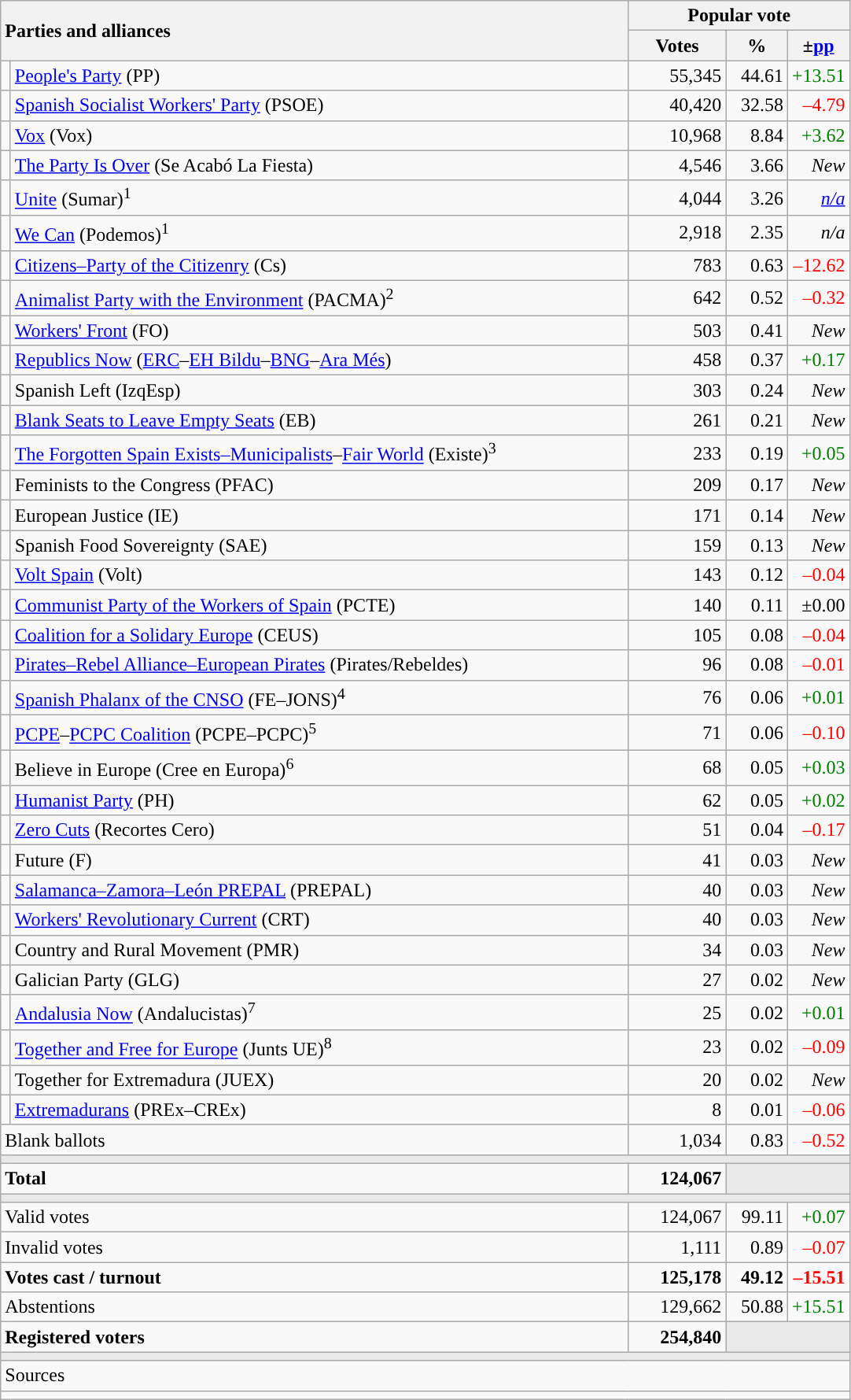<table class="wikitable" style="text-align:right;">
<tr>
<th style="text-align:left;" rowspan="2" colspan="2" width="525">Parties and alliances</th>
<th colspan="3">Popular vote</th>
</tr>
<tr bgcolor="#E9E9E9" align="center">
<th width="75">Votes</th>
<th width="45">%</th>
<th width="45">±<a href='#'>pp</a></th>
</tr>
<tr>
<td width="1" style="color:inherit;background:"></td>
<td align="left"><a href='#'>People's Party</a> (PP)</td>
<td>55,345</td>
<td>44.61</td>
<td style="color:green;">+13.51</td>
</tr>
<tr>
<td style="color:inherit;background:"></td>
<td align="left"><a href='#'>Spanish Socialist Workers' Party</a> (PSOE)</td>
<td>40,420</td>
<td>32.58</td>
<td style="color:red;">–4.79</td>
</tr>
<tr>
<td style="color:inherit;background:"></td>
<td align="left"><a href='#'>Vox</a> (Vox)</td>
<td>10,968</td>
<td>8.84</td>
<td style="color:green;">+3.62</td>
</tr>
<tr>
<td style="color:inherit;background:"></td>
<td align="left"><a href='#'>The Party Is Over</a> (Se Acabó La Fiesta)</td>
<td>4,546</td>
<td>3.66</td>
<td><em>New</em></td>
</tr>
<tr>
<td style="color:inherit;background:"></td>
<td align="left"><a href='#'>Unite</a> (Sumar)<sup>1</sup></td>
<td>4,044</td>
<td>3.26</td>
<td><em><a href='#'>n/a</a></em></td>
</tr>
<tr>
<td style="color:inherit;background:"></td>
<td align="left"><a href='#'>We Can</a> (Podemos)<sup>1</sup></td>
<td>2,918</td>
<td>2.35</td>
<td><em>n/a</em></td>
</tr>
<tr>
<td style="color:inherit;background:"></td>
<td align="left"><a href='#'>Citizens–Party of the Citizenry</a> (Cs)</td>
<td>783</td>
<td>0.63</td>
<td style="color:red;">–12.62</td>
</tr>
<tr>
<td style="color:inherit;background:"></td>
<td align="left"><a href='#'>Animalist Party with the Environment</a> (PACMA)<sup>2</sup></td>
<td>642</td>
<td>0.52</td>
<td style="color:red;">–0.32</td>
</tr>
<tr>
<td style="color:inherit;background:"></td>
<td align="left"><a href='#'>Workers' Front</a> (FO)</td>
<td>503</td>
<td>0.41</td>
<td><em>New</em></td>
</tr>
<tr>
<td style="color:inherit;background:"></td>
<td align="left"><a href='#'>Republics Now</a> (<a href='#'>ERC</a>–<a href='#'>EH Bildu</a>–<a href='#'>BNG</a>–<a href='#'>Ara Més</a>)</td>
<td>458</td>
<td>0.37</td>
<td style="color:green;">+0.17</td>
</tr>
<tr>
<td style="color:inherit;background:"></td>
<td align="left">Spanish Left (IzqEsp)</td>
<td>303</td>
<td>0.24</td>
<td><em>New</em></td>
</tr>
<tr>
<td style="color:inherit;background:"></td>
<td align="left"><a href='#'>Blank Seats to Leave Empty Seats</a> (EB)</td>
<td>261</td>
<td>0.21</td>
<td><em>New</em></td>
</tr>
<tr>
<td style="color:inherit;background:"></td>
<td align="left"><a href='#'>The Forgotten Spain Exists–Municipalists</a>–<a href='#'>Fair World</a> (Existe)<sup>3</sup></td>
<td>233</td>
<td>0.19</td>
<td style="color:green;">+0.05</td>
</tr>
<tr>
<td style="color:inherit;background:"></td>
<td align="left">Feminists to the Congress (PFAC)</td>
<td>209</td>
<td>0.17</td>
<td><em>New</em></td>
</tr>
<tr>
<td style="color:inherit;background:"></td>
<td align="left">European Justice (IE)</td>
<td>171</td>
<td>0.14</td>
<td><em>New</em></td>
</tr>
<tr>
<td style="color:inherit;background:"></td>
<td align="left">Spanish Food Sovereignty (SAE)</td>
<td>159</td>
<td>0.13</td>
<td><em>New</em></td>
</tr>
<tr>
<td style="color:inherit;background:"></td>
<td align="left"><a href='#'>Volt Spain</a> (Volt)</td>
<td>143</td>
<td>0.12</td>
<td style="color:red;">–0.04</td>
</tr>
<tr>
<td style="color:inherit;background:"></td>
<td align="left"><a href='#'>Communist Party of the Workers of Spain</a> (PCTE)</td>
<td>140</td>
<td>0.11</td>
<td>±0.00</td>
</tr>
<tr>
<td style="color:inherit;background:"></td>
<td align="left"><a href='#'>Coalition for a Solidary Europe</a> (CEUS)</td>
<td>105</td>
<td>0.08</td>
<td style="color:red;">–0.04</td>
</tr>
<tr>
<td style="color:inherit;background:"></td>
<td align="left"><a href='#'>Pirates–Rebel Alliance–European Pirates</a> (Pirates/Rebeldes)</td>
<td>96</td>
<td>0.08</td>
<td style="color:red;">–0.01</td>
</tr>
<tr>
<td style="color:inherit;background:"></td>
<td align="left"><a href='#'>Spanish Phalanx of the CNSO</a> (FE–JONS)<sup>4</sup></td>
<td>76</td>
<td>0.06</td>
<td style="color:green;">+0.01</td>
</tr>
<tr>
<td style="color:inherit;background:"></td>
<td align="left"><a href='#'>PCPE</a>–<a href='#'>PCPC Coalition</a> (PCPE–PCPC)<sup>5</sup></td>
<td>71</td>
<td>0.06</td>
<td style="color:red;">–0.10</td>
</tr>
<tr>
<td style="color:inherit;background:"></td>
<td align="left">Believe in Europe (Cree en Europa)<sup>6</sup></td>
<td>68</td>
<td>0.05</td>
<td style="color:green;">+0.03</td>
</tr>
<tr>
<td style="color:inherit;background:"></td>
<td align="left"><a href='#'>Humanist Party</a> (PH)</td>
<td>62</td>
<td>0.05</td>
<td style="color:green;">+0.02</td>
</tr>
<tr>
<td style="color:inherit;background:"></td>
<td align="left"><a href='#'>Zero Cuts</a> (Recortes Cero)</td>
<td>51</td>
<td>0.04</td>
<td style="color:red;">–0.17</td>
</tr>
<tr>
<td style="color:inherit;background:"></td>
<td align="left">Future (F)</td>
<td>41</td>
<td>0.03</td>
<td><em>New</em></td>
</tr>
<tr>
<td style="color:inherit;background:"></td>
<td align="left"><a href='#'>Salamanca–Zamora–León PREPAL</a> (PREPAL)</td>
<td>40</td>
<td>0.03</td>
<td><em>New</em></td>
</tr>
<tr>
<td style="color:inherit;background:"></td>
<td align="left"><a href='#'>Workers' Revolutionary Current</a> (CRT)</td>
<td>40</td>
<td>0.03</td>
<td><em>New</em></td>
</tr>
<tr>
<td style="color:inherit;background:"></td>
<td align="left">Country and Rural Movement (PMR)</td>
<td>34</td>
<td>0.03</td>
<td><em>New</em></td>
</tr>
<tr>
<td style="color:inherit;background:"></td>
<td align="left">Galician Party (GLG)</td>
<td>27</td>
<td>0.02</td>
<td><em>New</em></td>
</tr>
<tr>
<td style="color:inherit;background:"></td>
<td align="left"><a href='#'>Andalusia Now</a> (Andalucistas)<sup>7</sup></td>
<td>25</td>
<td>0.02</td>
<td style="color:green;">+0.01</td>
</tr>
<tr>
<td style="color:inherit;background:"></td>
<td align="left"><a href='#'>Together and Free for Europe</a> (Junts UE)<sup>8</sup></td>
<td>23</td>
<td>0.02</td>
<td style="color:red;">–0.09</td>
</tr>
<tr>
<td style="color:inherit;background:"></td>
<td align="left">Together for Extremadura (JUEX)</td>
<td>20</td>
<td>0.02</td>
<td><em>New</em></td>
</tr>
<tr>
<td style="color:inherit;background:"></td>
<td align="left"><a href='#'>Extremadurans</a> (PREx–CREx)</td>
<td>8</td>
<td>0.01</td>
<td style="color:red;">–0.06</td>
</tr>
<tr>
<td align="left" colspan="2">Blank ballots</td>
<td>1,034</td>
<td>0.83</td>
<td style="color:red;">–0.52</td>
</tr>
<tr>
<td colspan="5" bgcolor="#E9E9E9"></td>
</tr>
<tr style="font-weight:bold;">
<td align="left" colspan="2">Total</td>
<td>124,067</td>
<td bgcolor="#E9E9E9" colspan="2"></td>
</tr>
<tr>
<td colspan="5" bgcolor="#E9E9E9"></td>
</tr>
<tr>
<td align="left" colspan="2">Valid votes</td>
<td>124,067</td>
<td>99.11</td>
<td style="color:green;">+0.07</td>
</tr>
<tr>
<td align="left" colspan="2">Invalid votes</td>
<td>1,111</td>
<td>0.89</td>
<td style="color:red;">–0.07</td>
</tr>
<tr style="font-weight:bold;">
<td align="left" colspan="2">Votes cast / turnout</td>
<td>125,178</td>
<td>49.12</td>
<td style="color:red;">–15.51</td>
</tr>
<tr>
<td align="left" colspan="2">Abstentions</td>
<td>129,662</td>
<td>50.88</td>
<td style="color:green;">+15.51</td>
</tr>
<tr style="font-weight:bold;">
<td align="left" colspan="2">Registered voters</td>
<td>254,840</td>
<td bgcolor="#E9E9E9" colspan="2"></td>
</tr>
<tr>
<td colspan="5" bgcolor="#E9E9E9"></td>
</tr>
<tr>
<td align="left" colspan="5">Sources</td>
</tr>
<tr>
<td colspan="5" style="text-align:left; max-width:790px;"></td>
</tr>
</table>
